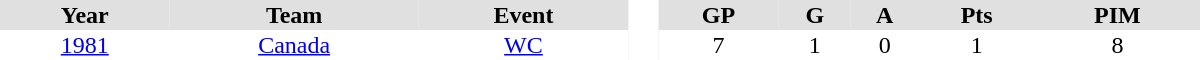<table border="0" cellpadding="1" cellspacing="0" style="text-align:center; width:50em">
<tr style="text-align:center; background:#e0e0e0;">
<th>Year</th>
<th>Team</th>
<th>Event</th>
<th rowspan="99" style="background:#fff;"> </th>
<th>GP</th>
<th>G</th>
<th>A</th>
<th>Pts</th>
<th>PIM</th>
</tr>
<tr>
<td><a href='#'>1981</a></td>
<td><a href='#'>Canada</a></td>
<td><a href='#'>WC</a></td>
<td>7</td>
<td>1</td>
<td>0</td>
<td>1</td>
<td>8</td>
</tr>
</table>
